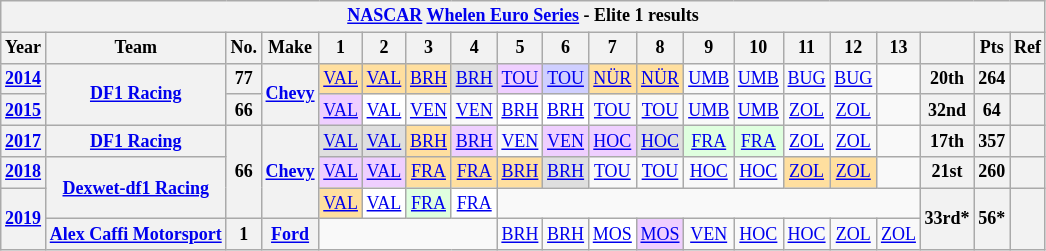<table class="wikitable" style="text-align:center; font-size:75%">
<tr>
<th colspan=21><a href='#'>NASCAR</a> <a href='#'>Whelen Euro Series</a> - Elite 1 results</th>
</tr>
<tr>
<th>Year</th>
<th>Team</th>
<th>No.</th>
<th>Make</th>
<th>1</th>
<th>2</th>
<th>3</th>
<th>4</th>
<th>5</th>
<th>6</th>
<th>7</th>
<th>8</th>
<th>9</th>
<th>10</th>
<th>11</th>
<th>12</th>
<th>13</th>
<th></th>
<th>Pts</th>
<th>Ref</th>
</tr>
<tr>
<th><a href='#'>2014</a></th>
<th rowspan=2><a href='#'>DF1 Racing</a></th>
<th>77</th>
<th rowspan=2><a href='#'>Chevy</a></th>
<td style="background:#FFDF9F;"><a href='#'>VAL</a><br></td>
<td style="background:#FFDF9F;"><a href='#'>VAL</a><br></td>
<td style="background:#FFDF9F;"><a href='#'>BRH</a><br></td>
<td style="background:#DFDFDF;"><a href='#'>BRH</a><br></td>
<td style="background:#EFCFFF;"><a href='#'>TOU</a><br></td>
<td style="background:#CFCFFF;"><a href='#'>TOU</a><br></td>
<td style="background:#FFDF9F;"><a href='#'>NÜR</a><br></td>
<td style="background:#FFDF9F;"><a href='#'>NÜR</a><br></td>
<td><a href='#'>UMB</a></td>
<td><a href='#'>UMB</a></td>
<td><a href='#'>BUG</a></td>
<td><a href='#'>BUG</a></td>
<td></td>
<th>20th</th>
<th>264</th>
<th></th>
</tr>
<tr>
<th><a href='#'>2015</a></th>
<th>66</th>
<td style="background:#EFCFFF;"><a href='#'>VAL</a><br></td>
<td style="background:#FFFFFF;"><a href='#'>VAL</a><br></td>
<td><a href='#'>VEN</a></td>
<td><a href='#'>VEN</a></td>
<td style="background:#FFFFFF;"><a href='#'>BRH</a><br></td>
<td style="background:#FFFFFF;"><a href='#'>BRH</a><br></td>
<td><a href='#'>TOU</a></td>
<td><a href='#'>TOU</a></td>
<td><a href='#'>UMB</a></td>
<td><a href='#'>UMB</a></td>
<td><a href='#'>ZOL</a></td>
<td><a href='#'>ZOL</a></td>
<td></td>
<th>32nd</th>
<th>64</th>
<th></th>
</tr>
<tr>
<th><a href='#'>2017</a></th>
<th><a href='#'>DF1 Racing</a></th>
<th rowspan=3>66</th>
<th rowspan=3><a href='#'>Chevy</a></th>
<td style="background:#DFDFDF;"><a href='#'>VAL</a><br></td>
<td style="background:#DFDFDF;"><a href='#'>VAL</a><br></td>
<td style="background:#FFDF9F;"><a href='#'>BRH</a><br></td>
<td style="background:#EFCFFF;"><a href='#'>BRH</a><br></td>
<td><a href='#'>VEN</a></td>
<td style="background:#EFCFFF;"><a href='#'>VEN</a><br></td>
<td style="background:#EFCFFF;"><a href='#'>HOC</a><br></td>
<td style="background:#DFDFDF;"><a href='#'>HOC</a><br></td>
<td style="background:#DFFFDF;"><a href='#'>FRA</a><br></td>
<td style="background:#DFFFDF;"><a href='#'>FRA</a><br></td>
<td><a href='#'>ZOL</a></td>
<td><a href='#'>ZOL</a></td>
<td></td>
<th>17th</th>
<th>357</th>
<th></th>
</tr>
<tr>
<th><a href='#'>2018</a></th>
<th rowspan=2><a href='#'>Dexwet-df1 Racing</a></th>
<td style="background:#EFCFFF;"><a href='#'>VAL</a><br></td>
<td style="background:#EFCFFF;"><a href='#'>VAL</a><br></td>
<td style="background:#FFDF9F;"><a href='#'>FRA</a><br></td>
<td style="background:#FFDF9F;"><a href='#'>FRA</a><br></td>
<td style="background:#FFDF9F;"><a href='#'>BRH</a><br></td>
<td style="background:#DFDFDF;"><a href='#'>BRH</a><br></td>
<td><a href='#'>TOU</a></td>
<td><a href='#'>TOU</a></td>
<td><a href='#'>HOC</a></td>
<td><a href='#'>HOC</a></td>
<td style="background:#FFDF9F;"><a href='#'>ZOL</a><br></td>
<td style="background:#FFDF9F;"><a href='#'>ZOL</a><br></td>
<td></td>
<th>21st</th>
<th>260</th>
<th></th>
</tr>
<tr>
<th rowspan=2><a href='#'>2019</a></th>
<td style="background-color:#FFDF9F"><a href='#'>VAL</a><br></td>
<td style="background-color:#FFFFFF"><a href='#'>VAL</a><br></td>
<td style="background-color:#DFFFDF"><a href='#'>FRA</a><br></td>
<td style="background-color:#FFFFFF"><a href='#'>FRA</a><br></td>
<td colspan=9></td>
<th rowspan=2>33rd*</th>
<th rowspan=2>56*</th>
<th rowspan=2></th>
</tr>
<tr>
<th nowrap><a href='#'>Alex Caffi Motorsport</a></th>
<th>1</th>
<th><a href='#'>Ford</a></th>
<td colspan=4></td>
<td><a href='#'>BRH</a><br></td>
<td><a href='#'>BRH</a><br></td>
<td style="background-color:#FFFFFF"><a href='#'>MOS</a><br></td>
<td style="background-color:#EFCFFF"><a href='#'>MOS</a><br></td>
<td><a href='#'>VEN</a><br></td>
<td><a href='#'>HOC</a><br></td>
<td><a href='#'>HOC</a><br></td>
<td><a href='#'>ZOL</a><br></td>
<td><a href='#'>ZOL</a><br></td>
</tr>
</table>
